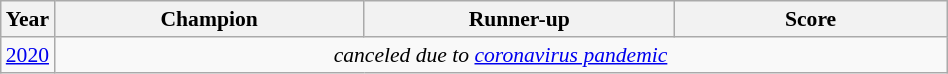<table class="wikitable" style="font-size:90%">
<tr>
<th>Year</th>
<th width="200">Champion</th>
<th width="200">Runner-up</th>
<th width="175">Score</th>
</tr>
<tr>
<td><a href='#'>2020</a></td>
<td colspan=3 align=center><em>canceled due to <a href='#'>coronavirus pandemic</a></em></td>
</tr>
</table>
